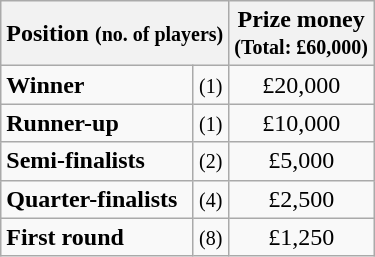<table class="wikitable">
<tr>
<th colspan=2>Position <small>(no. of players)</small></th>
<th>Prize money<br><small>(Total: £60,000)</small></th>
</tr>
<tr>
<td><strong>Winner</strong></td>
<td align=center><small>(1)</small></td>
<td align=center>£20,000</td>
</tr>
<tr>
<td><strong>Runner-up</strong></td>
<td align=center><small>(1)</small></td>
<td align=center>£10,000</td>
</tr>
<tr>
<td><strong>Semi-finalists</strong></td>
<td align=center><small>(2)</small></td>
<td align=center>£5,000</td>
</tr>
<tr>
<td><strong>Quarter-finalists</strong></td>
<td align=center><small>(4)</small></td>
<td align=center>£2,500</td>
</tr>
<tr>
<td><strong>First round</strong></td>
<td align=center><small>(8)</small></td>
<td align=center>£1,250</td>
</tr>
</table>
